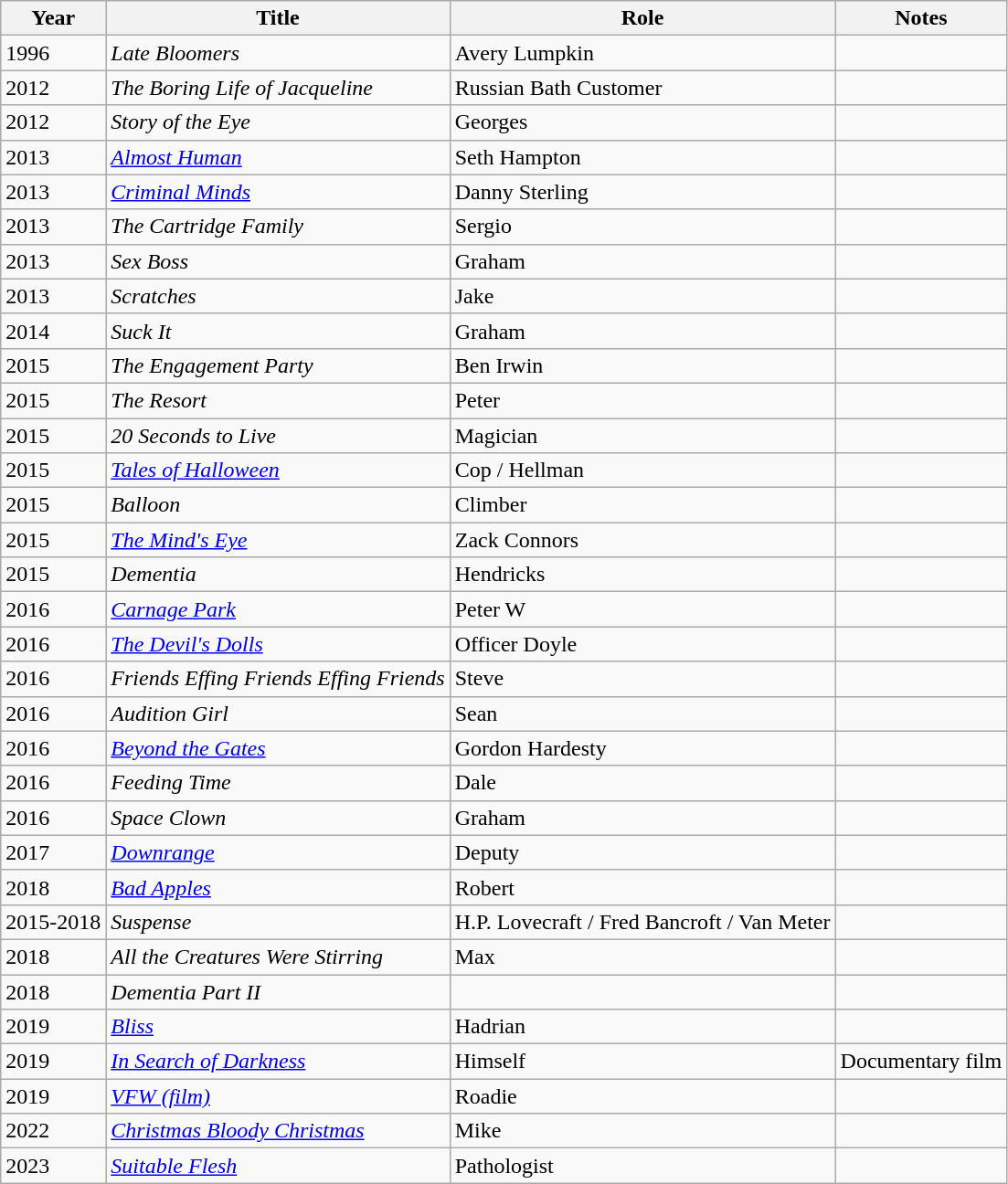<table class="wikitable sortable">
<tr>
<th>Year</th>
<th>Title</th>
<th>Role</th>
<th>Notes</th>
</tr>
<tr>
<td>1996</td>
<td><em>Late Bloomers</em></td>
<td>Avery Lumpkin</td>
<td></td>
</tr>
<tr>
<td>2012</td>
<td><em>The Boring Life of Jacqueline</em></td>
<td>Russian Bath Customer</td>
<td></td>
</tr>
<tr>
<td>2012</td>
<td><em>Story of the Eye</em></td>
<td>Georges</td>
<td></td>
</tr>
<tr>
<td>2013</td>
<td><em><a href='#'>Almost Human</a></em></td>
<td>Seth Hampton</td>
<td></td>
</tr>
<tr>
<td>2013</td>
<td><em><a href='#'>Criminal Minds</a></em></td>
<td>Danny Sterling</td>
<td></td>
</tr>
<tr>
<td>2013</td>
<td><em>The Cartridge Family</em></td>
<td>Sergio</td>
<td></td>
</tr>
<tr>
<td>2013</td>
<td><em>Sex Boss</em></td>
<td>Graham</td>
<td></td>
</tr>
<tr>
<td>2013</td>
<td><em>Scratches</em></td>
<td>Jake</td>
<td></td>
</tr>
<tr>
<td>2014</td>
<td><em>Suck It</em></td>
<td>Graham</td>
<td></td>
</tr>
<tr>
<td>2015</td>
<td><em>The Engagement Party</em></td>
<td>Ben Irwin</td>
<td></td>
</tr>
<tr>
<td>2015</td>
<td><em>The Resort</em></td>
<td>Peter</td>
<td></td>
</tr>
<tr>
<td>2015</td>
<td><em>20 Seconds to Live</em></td>
<td>Magician</td>
<td></td>
</tr>
<tr>
<td>2015</td>
<td><em><a href='#'>Tales of Halloween</a></em></td>
<td>Cop / Hellman</td>
<td></td>
</tr>
<tr>
<td>2015</td>
<td><em>Balloon</em></td>
<td>Climber</td>
<td></td>
</tr>
<tr>
<td>2015</td>
<td><em><a href='#'>The Mind's Eye</a></em></td>
<td>Zack Connors</td>
<td></td>
</tr>
<tr>
<td>2015</td>
<td><em>Dementia</em></td>
<td>Hendricks</td>
<td></td>
</tr>
<tr>
<td>2016</td>
<td><em><a href='#'>Carnage Park</a></em></td>
<td>Peter W</td>
<td></td>
</tr>
<tr>
<td>2016</td>
<td><em><a href='#'>The Devil's Dolls</a></em></td>
<td>Officer Doyle</td>
<td></td>
</tr>
<tr>
<td>2016</td>
<td><em>Friends Effing Friends Effing Friends</em></td>
<td>Steve</td>
<td></td>
</tr>
<tr>
<td>2016</td>
<td><em>Audition Girl</em></td>
<td>Sean</td>
<td></td>
</tr>
<tr>
<td>2016</td>
<td><em><a href='#'>Beyond the Gates</a></em></td>
<td>Gordon Hardesty</td>
<td></td>
</tr>
<tr>
<td>2016</td>
<td><em>Feeding Time</em></td>
<td>Dale</td>
<td></td>
</tr>
<tr>
<td>2016</td>
<td><em>Space Clown</em></td>
<td>Graham</td>
<td></td>
</tr>
<tr>
<td>2017</td>
<td><em><a href='#'>Downrange</a></em></td>
<td>Deputy</td>
<td></td>
</tr>
<tr>
<td>2018</td>
<td><em><a href='#'>Bad Apples</a></em></td>
<td>Robert</td>
<td></td>
</tr>
<tr>
<td>2015-2018</td>
<td><em>Suspense</em></td>
<td>H.P. Lovecraft / Fred Bancroft / Van Meter</td>
<td></td>
</tr>
<tr>
<td>2018</td>
<td><em>All the Creatures Were Stirring</em></td>
<td>Max</td>
<td></td>
</tr>
<tr>
<td>2018</td>
<td><em>Dementia Part II</em></td>
<td></td>
<td></td>
</tr>
<tr>
<td>2019</td>
<td><em><a href='#'>Bliss</a></em></td>
<td>Hadrian</td>
<td></td>
</tr>
<tr>
<td>2019</td>
<td><em><a href='#'>In Search of Darkness</a></em></td>
<td>Himself</td>
<td>Documentary film</td>
</tr>
<tr>
<td>2019</td>
<td><em><a href='#'>VFW (film)</a></em></td>
<td>Roadie</td>
<td></td>
</tr>
<tr>
<td>2022</td>
<td><em><a href='#'>Christmas Bloody Christmas</a></em></td>
<td>Mike</td>
<td></td>
</tr>
<tr>
<td>2023</td>
<td><em><a href='#'>Suitable Flesh</a></em></td>
<td>Pathologist</td>
<td></td>
</tr>
</table>
